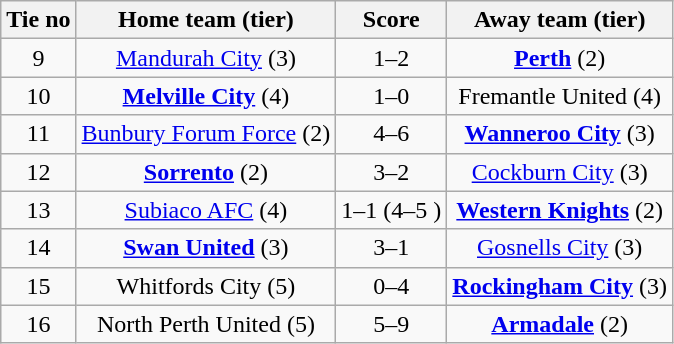<table class="wikitable" style="text-align:center">
<tr>
<th>Tie no</th>
<th>Home team (tier)</th>
<th>Score</th>
<th>Away team (tier)</th>
</tr>
<tr>
<td>9</td>
<td><a href='#'>Mandurah City</a> (3)</td>
<td>1–2</td>
<td><strong><a href='#'>Perth</a></strong> (2)</td>
</tr>
<tr>
<td>10</td>
<td><strong><a href='#'>Melville City</a></strong> (4)</td>
<td>1–0</td>
<td>Fremantle United (4)</td>
</tr>
<tr>
<td>11</td>
<td><a href='#'>Bunbury Forum Force</a> (2)</td>
<td>4–6</td>
<td><strong><a href='#'>Wanneroo City</a></strong> (3)</td>
</tr>
<tr>
<td>12</td>
<td><strong><a href='#'>Sorrento</a></strong> (2)</td>
<td>3–2</td>
<td><a href='#'>Cockburn City</a> (3)</td>
</tr>
<tr>
<td>13</td>
<td><a href='#'>Subiaco AFC</a> (4)</td>
<td>1–1 (4–5 )</td>
<td><strong><a href='#'>Western Knights</a></strong> (2)</td>
</tr>
<tr>
<td>14</td>
<td><strong><a href='#'>Swan United</a></strong> (3)</td>
<td>3–1</td>
<td><a href='#'>Gosnells City</a> (3)</td>
</tr>
<tr>
<td>15</td>
<td>Whitfords City (5)</td>
<td>0–4</td>
<td><strong><a href='#'>Rockingham City</a></strong> (3)</td>
</tr>
<tr>
<td>16</td>
<td>North Perth United (5)</td>
<td>5–9</td>
<td><strong><a href='#'>Armadale</a></strong> (2)</td>
</tr>
</table>
